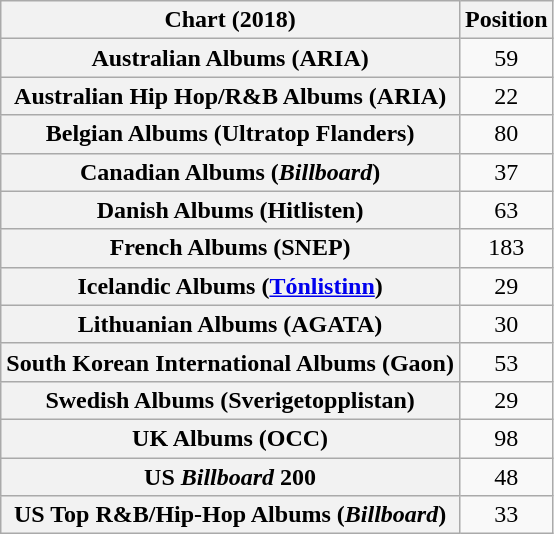<table class="wikitable sortable plainrowheaders" style="text-align:center">
<tr>
<th scope="col">Chart (2018)</th>
<th scope="col">Position</th>
</tr>
<tr>
<th scope="row">Australian Albums (ARIA)</th>
<td>59</td>
</tr>
<tr>
<th scope="row">Australian Hip Hop/R&B Albums (ARIA)</th>
<td>22</td>
</tr>
<tr>
<th scope="row">Belgian Albums (Ultratop Flanders)</th>
<td>80</td>
</tr>
<tr>
<th scope="row">Canadian Albums (<em>Billboard</em>)</th>
<td>37</td>
</tr>
<tr>
<th scope="row">Danish Albums (Hitlisten)</th>
<td>63</td>
</tr>
<tr>
<th scope="row">French Albums (SNEP)</th>
<td>183</td>
</tr>
<tr>
<th scope="row">Icelandic Albums (<a href='#'>Tónlistinn</a>)</th>
<td>29</td>
</tr>
<tr>
<th scope="row">Lithuanian Albums (AGATA)</th>
<td>30</td>
</tr>
<tr>
<th scope="row">South Korean International Albums (Gaon)</th>
<td>53</td>
</tr>
<tr>
<th scope="row">Swedish Albums (Sverigetopplistan)</th>
<td>29</td>
</tr>
<tr>
<th scope="row">UK Albums (OCC)</th>
<td>98</td>
</tr>
<tr>
<th scope="row">US <em>Billboard</em> 200</th>
<td>48</td>
</tr>
<tr>
<th scope="row">US Top R&B/Hip-Hop Albums (<em>Billboard</em>)</th>
<td>33</td>
</tr>
</table>
